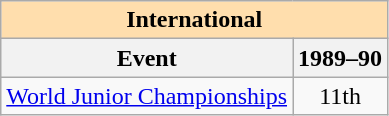<table class="wikitable" style="text-align:center">
<tr>
<th style="background-color: #ffdead; " colspan=3 align=center>International</th>
</tr>
<tr>
<th>Event</th>
<th>1989–90</th>
</tr>
<tr>
<td align=left><a href='#'>World Junior Championships</a></td>
<td>11th</td>
</tr>
</table>
